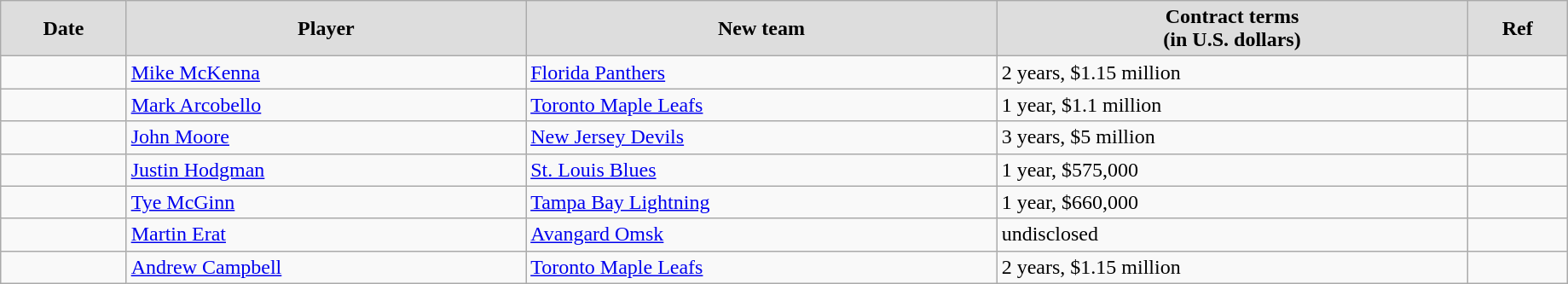<table class="wikitable" width=97%>
<tr align="center" bgcolor="#dddddd">
<td><strong>Date</strong></td>
<td><strong>Player</strong></td>
<td><strong>New team</strong></td>
<td><strong>Contract terms</strong><br><strong>(in U.S. dollars)</strong></td>
<td><strong>Ref</strong></td>
</tr>
<tr>
<td></td>
<td><a href='#'>Mike McKenna</a></td>
<td><a href='#'>Florida Panthers</a></td>
<td>2 years, $1.15 million</td>
<td></td>
</tr>
<tr>
<td></td>
<td><a href='#'>Mark Arcobello</a></td>
<td><a href='#'>Toronto Maple Leafs</a></td>
<td>1 year, $1.1 million</td>
<td></td>
</tr>
<tr>
<td></td>
<td><a href='#'>John Moore</a></td>
<td><a href='#'>New Jersey Devils</a></td>
<td>3 years, $5 million</td>
<td></td>
</tr>
<tr>
<td></td>
<td><a href='#'>Justin Hodgman</a></td>
<td><a href='#'>St. Louis Blues</a></td>
<td>1 year, $575,000</td>
<td></td>
</tr>
<tr>
<td></td>
<td><a href='#'>Tye McGinn</a></td>
<td><a href='#'>Tampa Bay Lightning</a></td>
<td>1 year, $660,000</td>
<td></td>
</tr>
<tr>
<td></td>
<td><a href='#'>Martin Erat</a></td>
<td><a href='#'>Avangard Omsk</a></td>
<td>undisclosed</td>
<td></td>
</tr>
<tr>
<td></td>
<td><a href='#'>Andrew Campbell</a></td>
<td><a href='#'>Toronto Maple Leafs</a></td>
<td>2 years, $1.15 million</td>
<td></td>
</tr>
</table>
